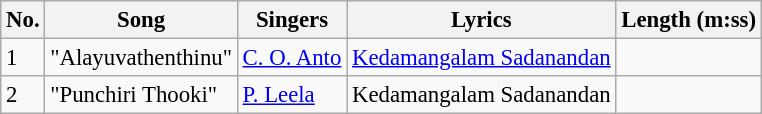<table class="wikitable" style="font-size:95%;">
<tr>
<th>No.</th>
<th>Song</th>
<th>Singers</th>
<th>Lyrics</th>
<th>Length (m:ss)</th>
</tr>
<tr>
<td>1</td>
<td>"Alayuvathenthinu"</td>
<td><a href='#'>C. O. Anto</a></td>
<td><a href='#'>Kedamangalam Sadanandan</a></td>
<td></td>
</tr>
<tr>
<td>2</td>
<td>"Punchiri Thooki"</td>
<td><a href='#'>P. Leela</a></td>
<td>Kedamangalam Sadanandan</td>
<td></td>
</tr>
</table>
